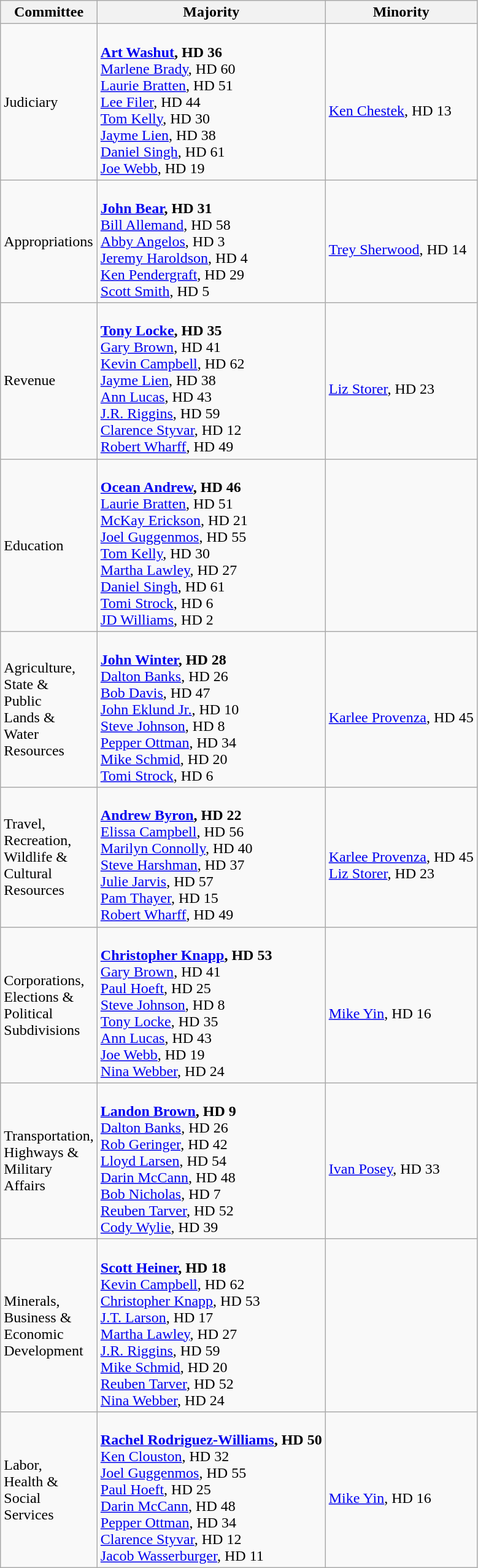<table class="wikitable mw-collapsible mw-collapsed">
<tr>
<th>Committee</th>
<th>Majority</th>
<th>Minority</th>
</tr>
<tr>
<td>Judiciary</td>
<td><br><strong><a href='#'>Art Washut</a>, HD 36</strong><br>
<a href='#'>Marlene Brady</a>, HD 60 <br>
<a href='#'>Laurie Bratten</a>, HD 51<br>
<a href='#'>Lee Filer</a>, HD 44<br>
<a href='#'>Tom Kelly</a>, HD 30<br>
<a href='#'>Jayme Lien</a>, HD 38<br>
<a href='#'>Daniel Singh</a>, HD 61<br>
<a href='#'>Joe Webb</a>, HD 19</td>
<td><br><a href='#'>Ken Chestek</a>, HD 13</td>
</tr>
<tr>
<td>Appropriations</td>
<td><br><strong><a href='#'>John Bear</a>, HD 31</strong><br>
<a href='#'>Bill Allemand</a>, HD 58<br>
<a href='#'>Abby Angelos</a>, HD 3<br>
<a href='#'>Jeremy Haroldson</a>, HD 4<br>
<a href='#'>Ken Pendergraft</a>, HD 29<br>
<a href='#'>Scott Smith</a>, HD 5</td>
<td><br><a href='#'>Trey Sherwood</a>, HD 14</td>
</tr>
<tr>
<td>Revenue</td>
<td><br><strong><a href='#'>Tony Locke</a>, HD 35</strong><br>
<a href='#'>Gary Brown</a>, HD 41<br>
<a href='#'>Kevin Campbell</a>, HD 62<br>
<a href='#'>Jayme Lien</a>, HD 38<br>
<a href='#'>Ann Lucas</a>, HD 43<br>
<a href='#'>J.R. Riggins</a>, HD 59<br>
<a href='#'>Clarence Styvar</a>, HD 12<br>
<a href='#'>Robert Wharff</a>, HD 49</td>
<td><br><a href='#'>Liz Storer</a>, HD 23</td>
</tr>
<tr>
<td>Education</td>
<td><br><strong><a href='#'>Ocean Andrew</a>, HD 46</strong><br>
<a href='#'>Laurie Bratten</a>, HD 51<br>
<a href='#'>McKay Erickson</a>, HD 21<br>
<a href='#'>Joel Guggenmos</a>, HD 55<br>
<a href='#'>Tom Kelly</a>, HD 30<br>
<a href='#'>Martha Lawley</a>, HD 27<br>
<a href='#'>Daniel Singh</a>, HD 61<br>
<a href='#'>Tomi Strock</a>, HD 6<br>
<a href='#'>JD Williams</a>, HD 2</td>
<td></td>
</tr>
<tr>
<td>Agriculture,<br>State &<br>Public<br>Lands &<br>Water<br>Resources</td>
<td><br><strong><a href='#'>John Winter</a>, HD 28</strong><br>
<a href='#'>Dalton Banks</a>, HD 26<br>
<a href='#'>Bob Davis</a>, HD 47<br>
<a href='#'>John Eklund Jr.</a>, HD 10<br>
<a href='#'>Steve Johnson</a>, HD 8<br>
<a href='#'>Pepper Ottman</a>, HD 34<br>
<a href='#'>Mike Schmid</a>, HD 20<br>
<a href='#'>Tomi Strock</a>, HD 6<br></td>
<td><br><a href='#'>Karlee Provenza</a>, HD 45</td>
</tr>
<tr>
<td>Travel,<br>Recreation,<br>Wildlife &<br>Cultural<br>Resources</td>
<td><br><strong><a href='#'>Andrew Byron</a>, HD 22</strong><br>
<a href='#'>Elissa Campbell</a>, HD 56<br>
<a href='#'>Marilyn Connolly</a>, HD 40<br>
<a href='#'>Steve Harshman</a>, HD 37<br>
<a href='#'>Julie Jarvis</a>, HD 57<br>
<a href='#'>Pam Thayer</a>, HD 15<br>
<a href='#'>Robert Wharff</a>, HD 49</td>
<td><br><a href='#'>Karlee Provenza</a>, HD 45<br>
<a href='#'>Liz Storer</a>, HD 23</td>
</tr>
<tr>
<td>Corporations,<br>Elections &<br>Political<br>Subdivisions</td>
<td><br><strong><a href='#'>Christopher Knapp</a>, HD 53</strong><br>
<a href='#'>Gary Brown</a>, HD 41<br>
<a href='#'>Paul Hoeft</a>, HD 25<br>
<a href='#'>Steve Johnson</a>, HD 8<br>
<a href='#'>Tony Locke</a>, HD 35<br>
<a href='#'>Ann Lucas</a>, HD 43<br>
<a href='#'>Joe Webb</a>, HD 19<br>
<a href='#'>Nina Webber</a>, HD 24</td>
<td><br><a href='#'>Mike Yin</a>, HD 16</td>
</tr>
<tr>
<td>Transportation,<br>Highways &<br>Military<br>Affairs</td>
<td><br><strong><a href='#'>Landon Brown</a>, HD 9</strong><br>
<a href='#'>Dalton Banks</a>, HD 26<br>
<a href='#'>Rob Geringer</a>, HD 42<br>
<a href='#'>Lloyd Larsen</a>, HD 54<br>
<a href='#'>Darin McCann</a>, HD 48<br> 
<a href='#'>Bob Nicholas</a>, HD 7<br> 
<a href='#'>Reuben Tarver</a>, HD 52<br>
<a href='#'>Cody Wylie</a>, HD 39</td>
<td><br><a href='#'>Ivan Posey</a>, HD 33<br></td>
</tr>
<tr>
<td>Minerals,<br>Business &<br>Economic<br>Development</td>
<td><br><strong><a href='#'>Scott Heiner</a>, HD 18<br></strong>
<a href='#'>Kevin Campbell</a>, HD 62<br>
<a href='#'>Christopher Knapp</a>, HD 53<br> 
<a href='#'>J.T. Larson</a>, HD 17<br>
<a href='#'>Martha Lawley</a>, HD 27<br>
<a href='#'>J.R. Riggins</a>, HD 59<br>
<a href='#'>Mike Schmid</a>, HD 20<br>
<a href='#'>Reuben Tarver</a>, HD 52<br>
<a href='#'>Nina Webber</a>, HD 24</td>
<td></td>
</tr>
<tr>
<td>Labor,<br>Health &<br>Social<br>Services</td>
<td><br><strong><a href='#'>Rachel Rodriguez-Williams</a>, HD 50</strong><br>
<a href='#'>Ken Clouston</a>, HD 32<br>
<a href='#'>Joel Guggenmos</a>, HD 55<br>
<a href='#'>Paul Hoeft</a>, HD 25<br>
<a href='#'>Darin McCann</a>, HD 48<br> 
<a href='#'>Pepper Ottman</a>, HD 34<br>
<a href='#'>Clarence Styvar</a>, HD 12<br>
<a href='#'>Jacob Wasserburger</a>, HD 11</td>
<td><br><a href='#'>Mike Yin</a>, HD 16</td>
</tr>
</table>
